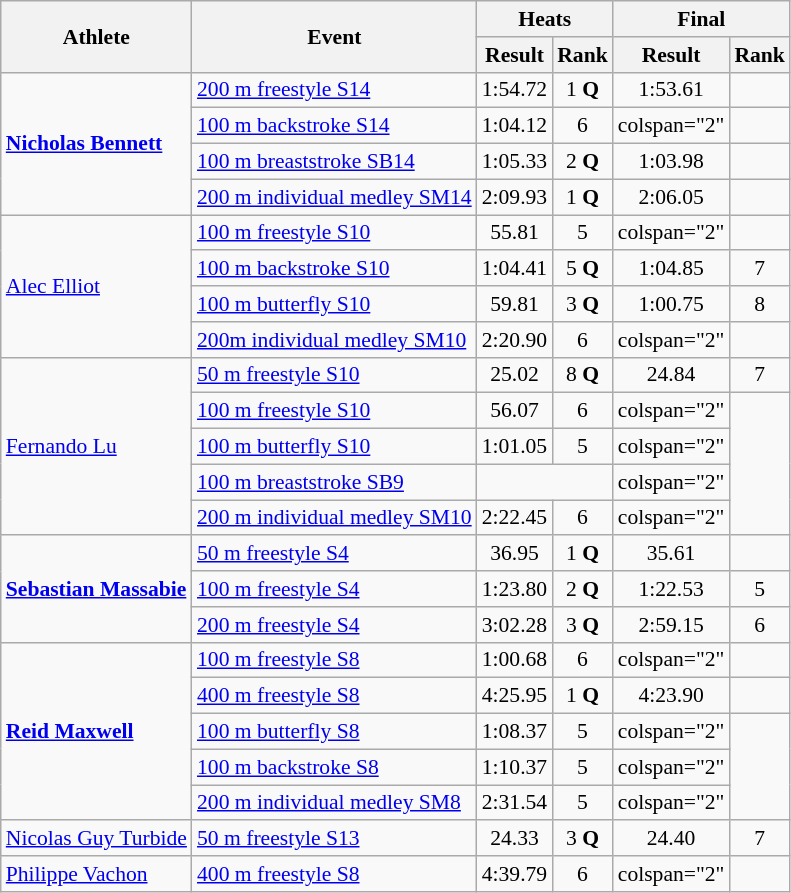<table class=wikitable style="font-size:90%">
<tr>
<th rowspan="2">Athlete</th>
<th rowspan="2">Event</th>
<th colspan="2">Heats</th>
<th colspan="2">Final</th>
</tr>
<tr>
<th>Result</th>
<th>Rank</th>
<th>Result</th>
<th>Rank</th>
</tr>
<tr align=center>
<td align=left rowspan=4><strong><a href='#'>Nicholas Bennett</a></strong></td>
<td align=left><a href='#'>200 m freestyle S14</a></td>
<td>1:54.72</td>
<td>1 <strong>Q</strong></td>
<td>1:53.61</td>
<td></td>
</tr>
<tr align=center>
<td align=left><a href='#'>100 m backstroke S14</a></td>
<td>1:04.12</td>
<td>6</td>
<td>colspan="2" </td>
</tr>
<tr align=center>
<td align=left><a href='#'>100 m breaststroke SB14</a></td>
<td>1:05.33</td>
<td>2 <strong>Q</strong></td>
<td>1:03.98</td>
<td></td>
</tr>
<tr align=center>
<td align=left><a href='#'>200 m individual medley SM14</a></td>
<td>2:09.93</td>
<td>1 <strong>Q</strong></td>
<td>2:06.05 <strong></strong></td>
<td></td>
</tr>
<tr align=center>
<td align=left rowspan=4><a href='#'>Alec Elliot</a></td>
<td align=left><a href='#'>100 m freestyle S10</a></td>
<td>55.81</td>
<td>5</td>
<td>colspan="2" </td>
</tr>
<tr align=center>
<td align=left><a href='#'>100 m backstroke S10</a></td>
<td>1:04.41</td>
<td>5 <strong>Q</strong></td>
<td>1:04.85</td>
<td>7</td>
</tr>
<tr align=center>
<td align=left><a href='#'>100 m butterfly S10</a></td>
<td>59.81</td>
<td>3 <strong>Q</strong></td>
<td>1:00.75</td>
<td>8</td>
</tr>
<tr align=center>
<td align=left><a href='#'>200m individual medley SM10</a></td>
<td>2:20.90</td>
<td>6</td>
<td>colspan="2" </td>
</tr>
<tr align=center>
<td align=left rowspan=5><a href='#'>Fernando Lu</a></td>
<td align=left><a href='#'>50 m freestyle S10</a></td>
<td>25.02</td>
<td>8 <strong>Q</strong></td>
<td>24.84</td>
<td>7</td>
</tr>
<tr align=center>
<td align=left><a href='#'>100 m freestyle S10</a></td>
<td>56.07</td>
<td>6</td>
<td>colspan="2" </td>
</tr>
<tr align=center>
<td align=left><a href='#'>100 m butterfly S10</a></td>
<td>1:01.05</td>
<td>5</td>
<td>colspan="2" </td>
</tr>
<tr align=center>
<td align=left><a href='#'>100 m breaststroke SB9</a></td>
<td colspan="2"></td>
<td>colspan="2" </td>
</tr>
<tr align=center>
<td align=left><a href='#'>200 m individual medley SM10</a></td>
<td>2:22.45</td>
<td>6</td>
<td>colspan="2" </td>
</tr>
<tr align=center>
<td align=left rowspan=3><strong><a href='#'>Sebastian Massabie</a></strong></td>
<td align=left><a href='#'>50 m freestyle S4</a></td>
<td>36.95 <strong></strong></td>
<td>1 <strong>Q</strong></td>
<td>35.61 <strong></strong></td>
<td></td>
</tr>
<tr align=center>
<td align=left><a href='#'>100 m freestyle S4</a></td>
<td>1:23.80</td>
<td>2 <strong>Q</strong></td>
<td>1:22.53</td>
<td>5</td>
</tr>
<tr align=center>
<td align=left><a href='#'>200 m freestyle S4</a></td>
<td>3:02.28</td>
<td>3 <strong>Q</strong></td>
<td>2:59.15</td>
<td>6</td>
</tr>
<tr align=center>
<td align=left rowspan=5><strong><a href='#'>Reid Maxwell</a></strong></td>
<td align=left><a href='#'>100 m freestyle S8</a></td>
<td>1:00.68</td>
<td>6</td>
<td>colspan="2" </td>
</tr>
<tr align=center>
<td align=left><a href='#'>400 m freestyle S8</a></td>
<td>4:25.95</td>
<td>1 <strong>Q</strong></td>
<td>4:23.90 <strong></strong></td>
<td></td>
</tr>
<tr align=center>
<td align=left><a href='#'>100 m butterfly S8</a></td>
<td>1:08.37</td>
<td>5</td>
<td>colspan="2" </td>
</tr>
<tr align=center>
<td align=left><a href='#'>100 m backstroke S8</a></td>
<td>1:10.37</td>
<td>5</td>
<td>colspan="2" </td>
</tr>
<tr align=center>
<td align=left><a href='#'>200 m individual medley SM8</a></td>
<td>2:31.54</td>
<td>5</td>
<td>colspan="2" </td>
</tr>
<tr align=center>
<td align=left><a href='#'>Nicolas Guy Turbide</a></td>
<td align=left><a href='#'>50 m freestyle S13</a></td>
<td>24.33</td>
<td>3 <strong>Q</strong></td>
<td>24.40</td>
<td>7</td>
</tr>
<tr align=center>
<td align=left><a href='#'>Philippe Vachon</a></td>
<td align=left><a href='#'>400 m freestyle S8</a></td>
<td>4:39.79</td>
<td>6</td>
<td>colspan="2" </td>
</tr>
</table>
